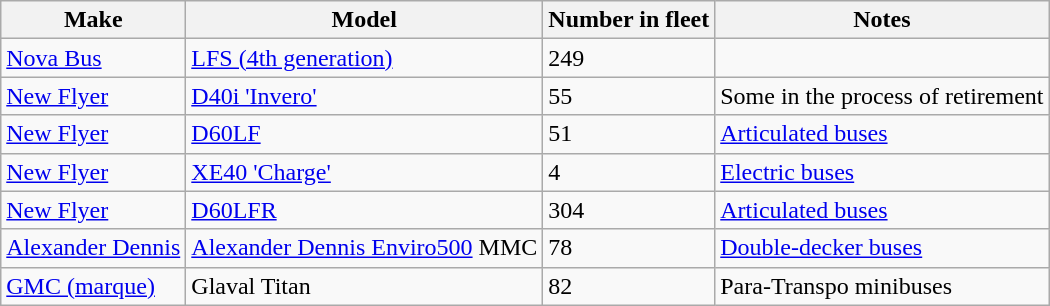<table class="wikitable">
<tr>
<th>Make</th>
<th>Model</th>
<th>Number in fleet</th>
<th>Notes</th>
</tr>
<tr>
<td><a href='#'>Nova Bus</a></td>
<td><a href='#'>LFS (4th generation)</a></td>
<td>249</td>
<td></td>
</tr>
<tr>
<td><a href='#'>New Flyer</a></td>
<td><a href='#'>D40i 'Invero'</a></td>
<td>55</td>
<td>Some in the process of retirement</td>
</tr>
<tr>
<td><a href='#'>New Flyer</a></td>
<td><a href='#'>D60LF</a></td>
<td>51</td>
<td><a href='#'>Articulated buses</a></td>
</tr>
<tr>
<td><a href='#'>New Flyer</a></td>
<td><a href='#'>XE40 'Charge'</a></td>
<td>4</td>
<td><a href='#'>Electric buses</a></td>
</tr>
<tr>
<td><a href='#'>New Flyer</a></td>
<td><a href='#'>D60LFR</a></td>
<td>304</td>
<td><a href='#'>Articulated buses</a></td>
</tr>
<tr>
<td><a href='#'>Alexander Dennis</a></td>
<td><a href='#'>Alexander Dennis Enviro500</a> MMC</td>
<td>78</td>
<td><a href='#'>Double-decker buses</a></td>
</tr>
<tr>
<td><a href='#'>GMC (marque)</a></td>
<td>Glaval Titan</td>
<td>82</td>
<td>Para-Transpo minibuses</td>
</tr>
</table>
